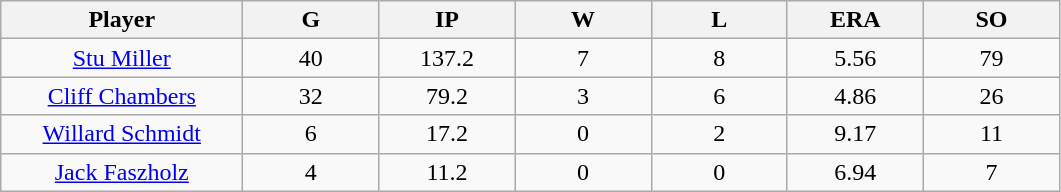<table class="wikitable sortable">
<tr>
<th bgcolor="#DDDDFF" width="16%">Player</th>
<th bgcolor="#DDDDFF" width="9%">G</th>
<th bgcolor="#DDDDFF" width="9%">IP</th>
<th bgcolor="#DDDDFF" width="9%">W</th>
<th bgcolor="#DDDDFF" width="9%">L</th>
<th bgcolor="#DDDDFF" width="9%">ERA</th>
<th bgcolor="#DDDDFF" width="9%">SO</th>
</tr>
<tr align="center">
<td><a href='#'>Stu Miller</a></td>
<td>40</td>
<td>137.2</td>
<td>7</td>
<td>8</td>
<td>5.56</td>
<td>79</td>
</tr>
<tr align="center">
<td><a href='#'>Cliff Chambers</a></td>
<td>32</td>
<td>79.2</td>
<td>3</td>
<td>6</td>
<td>4.86</td>
<td>26</td>
</tr>
<tr align="center">
<td><a href='#'>Willard Schmidt</a></td>
<td>6</td>
<td>17.2</td>
<td>0</td>
<td>2</td>
<td>9.17</td>
<td>11</td>
</tr>
<tr align="center">
<td><a href='#'>Jack Faszholz</a></td>
<td>4</td>
<td>11.2</td>
<td>0</td>
<td>0</td>
<td>6.94</td>
<td>7</td>
</tr>
</table>
